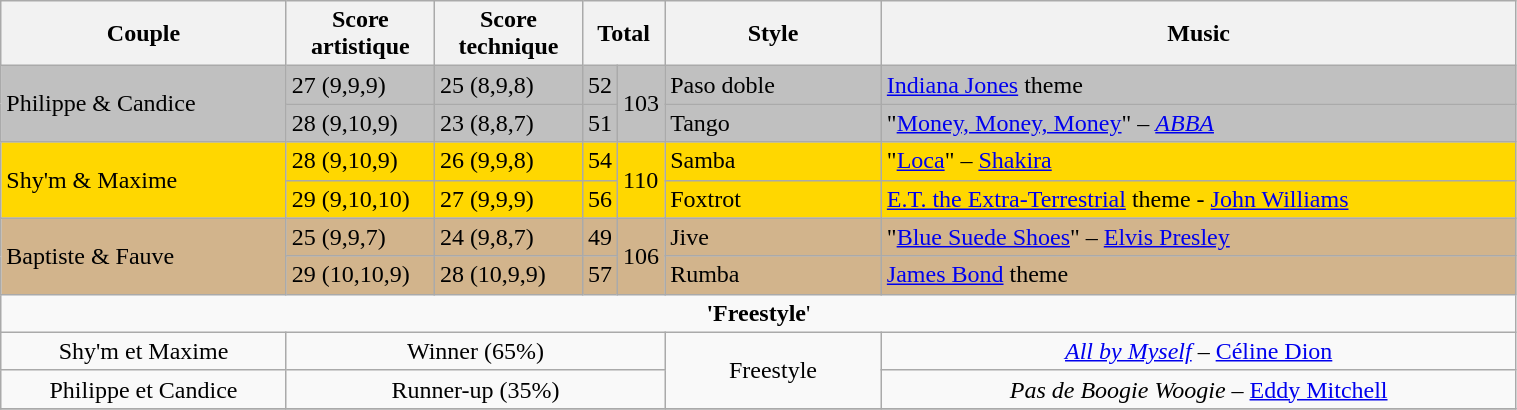<table class="wikitable" style="width:80%;">
<tr>
<th style="width:20%;">Couple</th>
<th style="width:10%;">Score artistique</th>
<th style="width:10%;">Score technique</th>
<th colspan="2">Total</th>
<th style="width:15%;">Style</th>
<th style="width:60%;">Music</th>
</tr>
<tr style="background:silver;">
<td rowspan=2>Philippe & Candice</td>
<td>27 (9,9,9)</td>
<td>25 (8,9,8)</td>
<td>52</td>
<td rowspan="2">103</td>
<td>Paso doble</td>
<td><a href='#'>Indiana Jones</a> theme</td>
</tr>
<tr style="background:silver;">
<td>28 (9,10,9)</td>
<td>23 (8,8,7)</td>
<td>51</td>
<td>Tango</td>
<td>"<a href='#'>Money, Money, Money</a>" – <em><a href='#'>ABBA</a></em></td>
</tr>
<tr style="background:gold;">
<td rowspan=2>Shy'm & Maxime</td>
<td>28 (9,10,9)</td>
<td>26 (9,9,8)</td>
<td>54</td>
<td rowspan="2">110</td>
<td>Samba</td>
<td>"<a href='#'>Loca</a>" – <a href='#'>Shakira</a></td>
</tr>
<tr style="background:gold;">
<td>29 (9,10,10)</td>
<td>27 (9,9,9)</td>
<td>56</td>
<td>Foxtrot</td>
<td><a href='#'>E.T. the Extra-Terrestrial</a> theme - <a href='#'>John Williams</a></td>
</tr>
<tr style="background:tan;">
<td rowspan=2>Baptiste & Fauve</td>
<td>25 (9,9,7)</td>
<td>24 (9,8,7)</td>
<td>49</td>
<td rowspan="2">106</td>
<td>Jive</td>
<td>"<a href='#'>Blue Suede Shoes</a>" – <a href='#'>Elvis Presley</a></td>
</tr>
<tr style="background:tan;">
<td>29 (10,10,9)</td>
<td>28 (10,9,9)</td>
<td>57</td>
<td>Rumba</td>
<td><a href='#'>James Bond</a> theme</td>
</tr>
<tr>
<td colspan=8 style="text-align:center;"><strong>'Freestyle</strong>'</td>
</tr>
<tr style="text-align:center;">
<td>Shy'm et Maxime</td>
<td colspan=4>Winner (65%)</td>
<td rowspan=2>Freestyle</td>
<td colspan=2><em><a href='#'>All by Myself</a></em> – <a href='#'>Céline Dion</a></td>
</tr>
<tr style="text-align:center;">
<td>Philippe et Candice</td>
<td colspan=4>Runner-up (35%)</td>
<td colspan=2><em>Pas de Boogie Woogie</em> – <a href='#'>Eddy Mitchell</a></td>
</tr>
<tr>
</tr>
</table>
